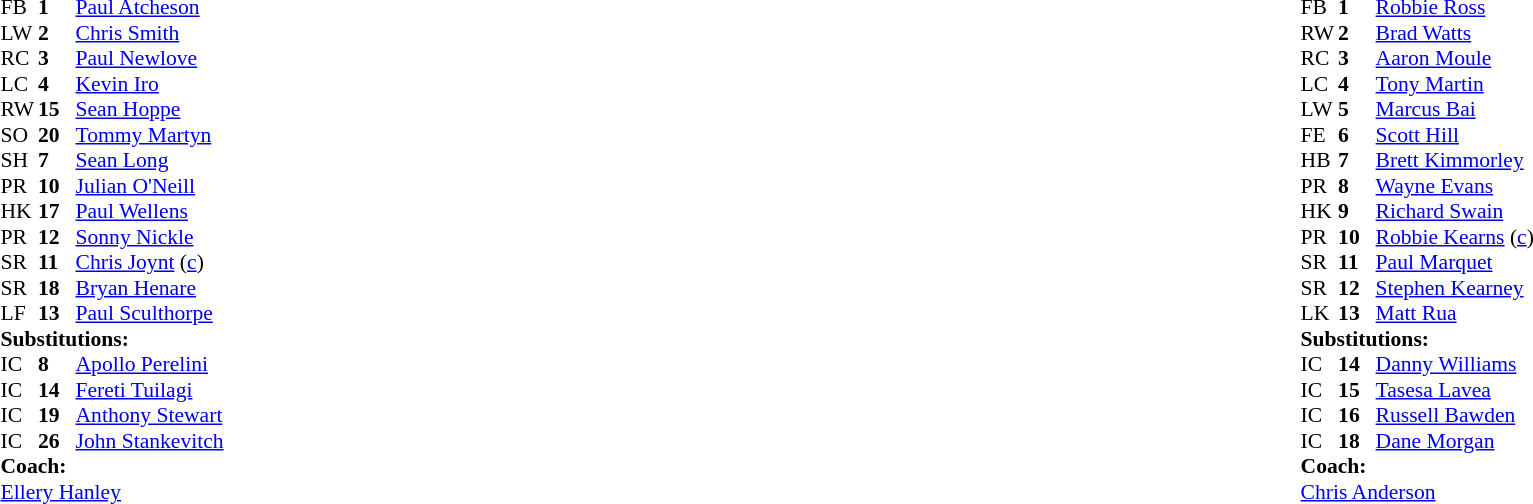<table width="100%">
<tr>
<td valign="top" width="50%"><br><table style="font-size: 90%" cellspacing="0" cellpadding="0">
<tr>
<th width="25"></th>
<th width="25"></th>
</tr>
<tr>
<td>FB</td>
<td><strong>1</strong></td>
<td><a href='#'>Paul Atcheson</a></td>
</tr>
<tr>
<td>LW</td>
<td><strong>2</strong></td>
<td><a href='#'>Chris Smith</a></td>
</tr>
<tr>
<td>RC</td>
<td><strong>3</strong></td>
<td><a href='#'>Paul Newlove</a></td>
</tr>
<tr>
<td>LC</td>
<td><strong>4</strong></td>
<td><a href='#'>Kevin Iro</a></td>
</tr>
<tr>
<td>RW</td>
<td><strong>15</strong></td>
<td><a href='#'>Sean Hoppe</a></td>
</tr>
<tr>
<td>SO</td>
<td><strong>20</strong></td>
<td><a href='#'>Tommy Martyn</a></td>
</tr>
<tr>
<td>SH</td>
<td><strong>7</strong></td>
<td><a href='#'>Sean Long</a></td>
</tr>
<tr>
<td>PR</td>
<td><strong>10</strong></td>
<td><a href='#'>Julian O'Neill</a></td>
</tr>
<tr>
<td>HK</td>
<td><strong>17</strong></td>
<td><a href='#'>Paul Wellens</a></td>
</tr>
<tr>
<td>PR</td>
<td><strong>12</strong></td>
<td><a href='#'>Sonny Nickle</a></td>
</tr>
<tr>
<td>SR</td>
<td><strong>11</strong></td>
<td><a href='#'>Chris Joynt</a> (<a href='#'>c</a>)</td>
</tr>
<tr>
<td>SR</td>
<td><strong>18</strong></td>
<td><a href='#'>Bryan Henare</a></td>
</tr>
<tr>
<td>LF</td>
<td><strong>13</strong></td>
<td><a href='#'>Paul Sculthorpe</a></td>
</tr>
<tr>
<td colspan=3><strong>Substitutions:</strong></td>
</tr>
<tr>
<td>IC</td>
<td><strong>8</strong></td>
<td><a href='#'>Apollo Perelini</a></td>
</tr>
<tr>
<td>IC</td>
<td><strong>14</strong></td>
<td><a href='#'>Fereti Tuilagi</a></td>
</tr>
<tr>
<td>IC</td>
<td><strong>19</strong></td>
<td><a href='#'>Anthony Stewart</a></td>
</tr>
<tr>
<td>IC</td>
<td><strong>26</strong></td>
<td><a href='#'>John Stankevitch</a></td>
</tr>
<tr>
<td colspan=3><strong>Coach:</strong></td>
</tr>
<tr>
<td colspan="4"> <a href='#'>Ellery Hanley</a></td>
</tr>
</table>
</td>
<td valign="top" width="50%"><br><table style="font-size: 90%" cellspacing="0" cellpadding="0" align="center">
<tr>
<th width="25"></th>
<th width="25"></th>
</tr>
<tr>
<td>FB</td>
<td><strong>1</strong></td>
<td><a href='#'>Robbie Ross</a></td>
</tr>
<tr>
<td>RW</td>
<td><strong>2</strong></td>
<td><a href='#'>Brad Watts</a></td>
</tr>
<tr>
<td>RC</td>
<td><strong>3</strong></td>
<td><a href='#'>Aaron Moule</a></td>
</tr>
<tr>
<td>LC</td>
<td><strong>4</strong></td>
<td><a href='#'>Tony Martin</a></td>
</tr>
<tr>
<td>LW</td>
<td><strong>5</strong></td>
<td><a href='#'>Marcus Bai</a></td>
</tr>
<tr>
<td>FE</td>
<td><strong>6</strong></td>
<td><a href='#'>Scott Hill</a></td>
</tr>
<tr>
<td>HB</td>
<td><strong>7</strong></td>
<td><a href='#'>Brett Kimmorley</a></td>
</tr>
<tr>
<td>PR</td>
<td><strong>8</strong></td>
<td><a href='#'>Wayne Evans</a></td>
</tr>
<tr>
<td>HK</td>
<td><strong>9</strong></td>
<td><a href='#'>Richard Swain</a></td>
</tr>
<tr>
<td>PR</td>
<td><strong>10</strong></td>
<td><a href='#'>Robbie Kearns</a> (<a href='#'>c</a>)</td>
</tr>
<tr>
<td>SR</td>
<td><strong>11</strong></td>
<td><a href='#'>Paul Marquet</a></td>
</tr>
<tr>
<td>SR</td>
<td><strong>12</strong></td>
<td><a href='#'>Stephen Kearney</a></td>
</tr>
<tr>
<td>LK</td>
<td><strong>13</strong></td>
<td><a href='#'>Matt Rua</a></td>
</tr>
<tr>
<td colspan=3><strong>Substitutions:</strong></td>
</tr>
<tr>
<td>IC</td>
<td><strong>14</strong></td>
<td><a href='#'>Danny Williams</a></td>
</tr>
<tr>
<td>IC</td>
<td><strong>15</strong></td>
<td><a href='#'>Tasesa Lavea</a></td>
</tr>
<tr>
<td>IC</td>
<td><strong>16</strong></td>
<td><a href='#'>Russell Bawden</a></td>
</tr>
<tr>
<td>IC</td>
<td><strong>18</strong></td>
<td><a href='#'>Dane Morgan</a></td>
</tr>
<tr>
<td colspan=3><strong>Coach:</strong></td>
</tr>
<tr>
<td colspan="4"> <a href='#'>Chris Anderson</a></td>
</tr>
</table>
</td>
</tr>
</table>
